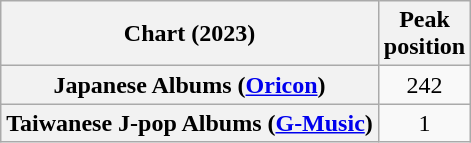<table class="wikitable plainrowheaders" style="text-align:center">
<tr>
<th scope="col">Chart (2023)</th>
<th scope="col">Peak<br>position</th>
</tr>
<tr>
<th scope="row">Japanese Albums (<a href='#'>Oricon</a>)</th>
<td>242</td>
</tr>
<tr>
<th scope="row">Taiwanese J-pop Albums (<a href='#'>G-Music</a>)</th>
<td>1</td>
</tr>
</table>
